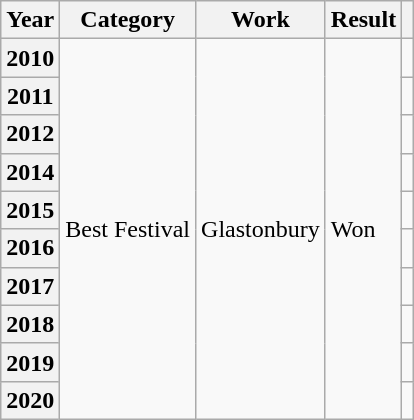<table class="wikitable">
<tr>
<th scope="col">Year</th>
<th scope="col">Category</th>
<th scope="col">Work</th>
<th scope="col">Result</th>
<th scope="col"></th>
</tr>
<tr>
<th scope="row">2010</th>
<td rowspan="10">Best Festival</td>
<td rowspan="10">Glastonbury</td>
<td rowspan="10">Won</td>
<td></td>
</tr>
<tr>
<th scope="row">2011</th>
<td></td>
</tr>
<tr>
<th scope="row">2012</th>
<td></td>
</tr>
<tr>
<th scope="row">2014</th>
<td></td>
</tr>
<tr>
<th scope="row">2015</th>
<td></td>
</tr>
<tr>
<th scope="row">2016</th>
<td></td>
</tr>
<tr>
<th scope="row">2017</th>
<td></td>
</tr>
<tr>
<th scope="row">2018</th>
<td></td>
</tr>
<tr>
<th scope="row">2019</th>
<td></td>
</tr>
<tr>
<th scope="row">2020</th>
<td></td>
</tr>
</table>
